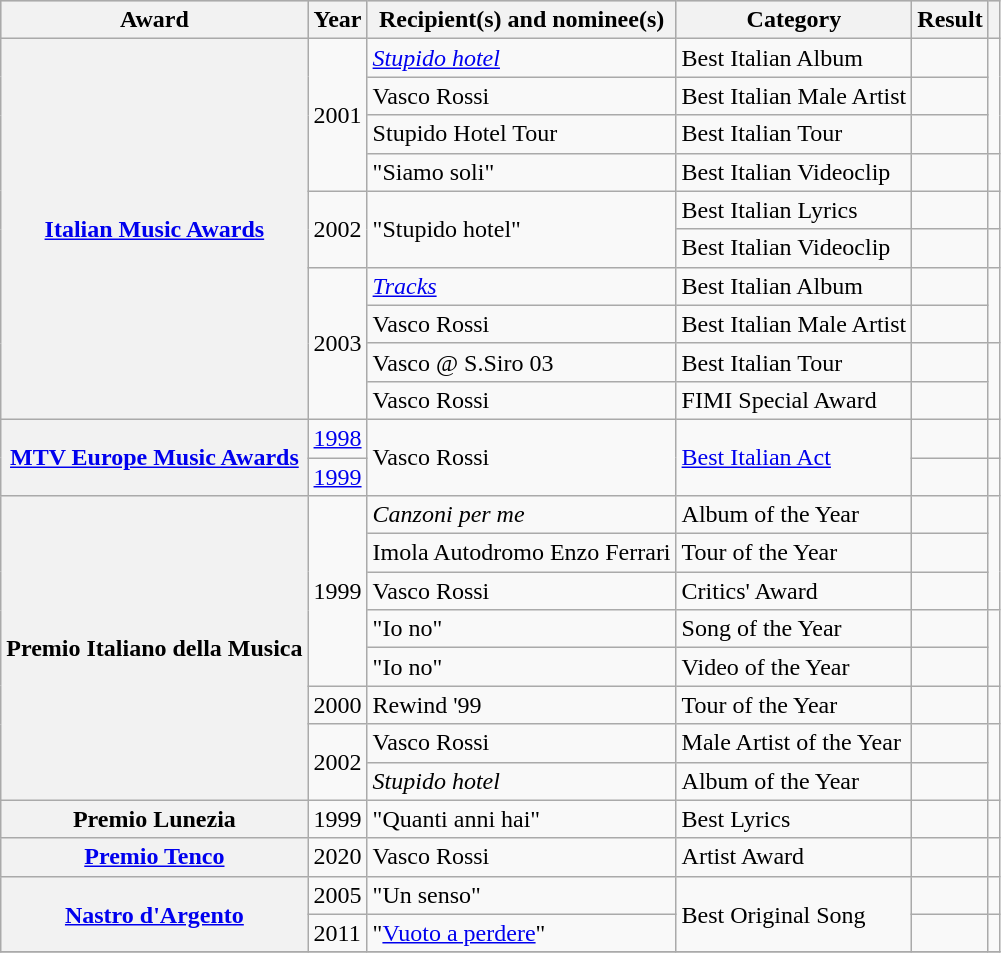<table class="wikitable plainrowheaders sortable">
<tr style="background:#ccc; text-align:center;">
<th scope="col">Award</th>
<th scope="col">Year</th>
<th scope="col">Recipient(s) and nominee(s)</th>
<th scope="col">Category</th>
<th scope="col">Result</th>
<th scope="col" class="unsortable"></th>
</tr>
<tr>
<th scope="row" rowspan="10"><a href='#'>Italian Music Awards</a></th>
<td rowspan="4">2001<br></td>
<td><em><a href='#'>Stupido hotel</a></em></td>
<td>Best Italian Album</td>
<td></td>
<td style="text-align:center;" rowspan="3"></td>
</tr>
<tr>
<td>Vasco Rossi</td>
<td>Best Italian Male Artist</td>
<td></td>
</tr>
<tr>
<td>Stupido Hotel Tour</td>
<td>Best Italian Tour</td>
<td></td>
</tr>
<tr>
<td>"Siamo soli"</td>
<td>Best Italian Videoclip</td>
<td></td>
<td style="text-align:center;"></td>
</tr>
<tr>
<td rowspan="2">2002</td>
<td rowspan="2">"Stupido hotel"</td>
<td>Best Italian Lyrics</td>
<td></td>
<td style="text-align:center;"></td>
</tr>
<tr>
<td>Best Italian Videoclip</td>
<td></td>
<td style="text-align:center;"></td>
</tr>
<tr>
<td rowspan="4">2003</td>
<td><em><a href='#'>Tracks</a></em></td>
<td>Best Italian Album</td>
<td></td>
<td style="text-align:center;" rowspan="2"></td>
</tr>
<tr>
<td>Vasco Rossi</td>
<td>Best Italian Male Artist</td>
<td></td>
</tr>
<tr>
<td>Vasco @ S.Siro 03</td>
<td>Best Italian Tour</td>
<td></td>
<td rowspan="2" style="text-align:center;"></td>
</tr>
<tr>
<td>Vasco Rossi</td>
<td>FIMI Special Award</td>
<td></td>
</tr>
<tr>
<th scope="row" rowspan="2"><a href='#'>MTV Europe Music Awards</a></th>
<td><a href='#'>1998</a></td>
<td rowspan="2">Vasco Rossi</td>
<td rowspan="2"><a href='#'>Best Italian Act</a></td>
<td></td>
<td style="text-align:center;"></td>
</tr>
<tr>
<td><a href='#'>1999</a></td>
<td></td>
<td style="text-align:center;"></td>
</tr>
<tr>
<th scope="row" rowspan="8">Premio Italiano della Musica</th>
<td rowspan="5">1999</td>
<td><em>Canzoni per me</em></td>
<td>Album of the Year</td>
<td></td>
<td rowspan="3" style="text-align:center;"></td>
</tr>
<tr>
<td>Imola Autodromo Enzo Ferrari</td>
<td>Tour of the Year</td>
<td></td>
</tr>
<tr>
<td>Vasco Rossi</td>
<td>Critics' Award</td>
<td></td>
</tr>
<tr>
<td>"Io no"</td>
<td>Song of the Year</td>
<td></td>
<td rowspan="2" style="text-align:center;"></td>
</tr>
<tr>
<td>"Io no"</td>
<td>Video of the Year</td>
<td></td>
</tr>
<tr>
<td>2000</td>
<td>Rewind '99</td>
<td>Tour of the Year</td>
<td></td>
<td style="text-align:center;"></td>
</tr>
<tr>
<td rowspan="2">2002</td>
<td>Vasco Rossi</td>
<td>Male Artist of the Year</td>
<td></td>
<td rowspan="2" style="text-align:center;"></td>
</tr>
<tr>
<td><em>Stupido hotel</em></td>
<td>Album of the Year</td>
<td></td>
</tr>
<tr>
<th scope="row">Premio Lunezia</th>
<td>1999</td>
<td>"Quanti anni hai"</td>
<td>Best Lyrics</td>
<td></td>
<td style="text-align:center;"></td>
</tr>
<tr>
<th scope="row"><a href='#'>Premio Tenco</a></th>
<td>2020</td>
<td>Vasco Rossi</td>
<td>Artist Award</td>
<td></td>
<td style="text-align:center;"></td>
</tr>
<tr>
<th scope="row" rowspan="2"><a href='#'>Nastro d'Argento</a></th>
<td>2005</td>
<td>"Un senso"</td>
<td rowspan="2">Best Original Song</td>
<td></td>
<td style="text-align:center;"></td>
</tr>
<tr>
<td>2011</td>
<td>"<a href='#'>Vuoto a perdere</a>" </td>
<td></td>
<td style="text-align:center;"></td>
</tr>
<tr>
</tr>
</table>
